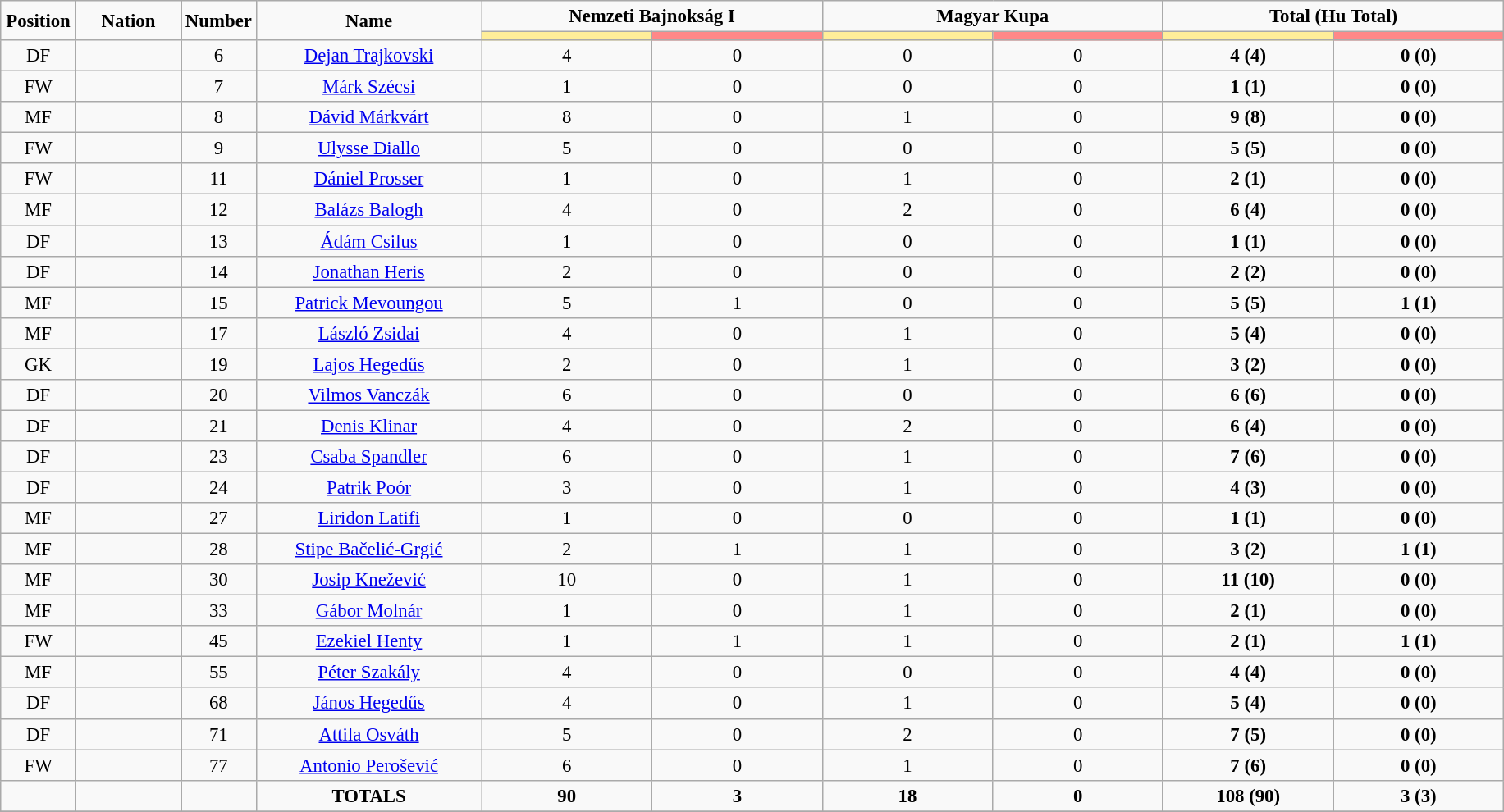<table class="wikitable" style="font-size: 95%; text-align: center;">
<tr>
<td rowspan="2" width="5%" align="center"><strong>Position</strong></td>
<td rowspan="2" width="7%" align="center"><strong>Nation</strong></td>
<td rowspan="2" width="5%" align="center"><strong>Number</strong></td>
<td rowspan="2" width="15%" align="center"><strong>Name</strong></td>
<td colspan="2" align="center"><strong>Nemzeti Bajnokság I</strong></td>
<td colspan="2" align="center"><strong>Magyar Kupa</strong></td>
<td colspan="2" align="center"><strong>Total (Hu Total)</strong></td>
</tr>
<tr>
<th width=60 style="background: #FFEE99"></th>
<th width=60 style="background: #FF8888"></th>
<th width=60 style="background: #FFEE99"></th>
<th width=60 style="background: #FF8888"></th>
<th width=60 style="background: #FFEE99"></th>
<th width=60 style="background: #FF8888"></th>
</tr>
<tr>
<td>DF</td>
<td></td>
<td>6</td>
<td><a href='#'>Dejan Trajkovski</a></td>
<td>4</td>
<td>0</td>
<td>0</td>
<td>0</td>
<td><strong>4 (4)</strong></td>
<td><strong>0 (0)</strong></td>
</tr>
<tr>
<td>FW</td>
<td></td>
<td>7</td>
<td><a href='#'>Márk Szécsi</a></td>
<td>1</td>
<td>0</td>
<td>0</td>
<td>0</td>
<td><strong>1 (1)</strong></td>
<td><strong>0 (0)</strong></td>
</tr>
<tr>
<td>MF</td>
<td></td>
<td>8</td>
<td><a href='#'>Dávid Márkvárt</a></td>
<td>8</td>
<td>0</td>
<td>1</td>
<td>0</td>
<td><strong>9 (8)</strong></td>
<td><strong>0 (0)</strong></td>
</tr>
<tr>
<td>FW</td>
<td></td>
<td>9</td>
<td><a href='#'>Ulysse Diallo</a></td>
<td>5</td>
<td>0</td>
<td>0</td>
<td>0</td>
<td><strong>5 (5)</strong></td>
<td><strong>0 (0)</strong></td>
</tr>
<tr>
<td>FW</td>
<td></td>
<td>11</td>
<td><a href='#'>Dániel Prosser</a></td>
<td>1</td>
<td>0</td>
<td>1</td>
<td>0</td>
<td><strong>2 (1)</strong></td>
<td><strong>0 (0)</strong></td>
</tr>
<tr>
<td>MF</td>
<td></td>
<td>12</td>
<td><a href='#'>Balázs Balogh</a></td>
<td>4</td>
<td>0</td>
<td>2</td>
<td>0</td>
<td><strong>6 (4)</strong></td>
<td><strong>0 (0)</strong></td>
</tr>
<tr>
<td>DF</td>
<td></td>
<td>13</td>
<td><a href='#'>Ádám Csilus</a></td>
<td>1</td>
<td>0</td>
<td>0</td>
<td>0</td>
<td><strong>1 (1)</strong></td>
<td><strong>0 (0)</strong></td>
</tr>
<tr>
<td>DF</td>
<td></td>
<td>14</td>
<td><a href='#'>Jonathan Heris</a></td>
<td>2</td>
<td>0</td>
<td>0</td>
<td>0</td>
<td><strong>2 (2)</strong></td>
<td><strong>0 (0)</strong></td>
</tr>
<tr>
<td>MF</td>
<td></td>
<td>15</td>
<td><a href='#'>Patrick Mevoungou</a></td>
<td>5</td>
<td>1</td>
<td>0</td>
<td>0</td>
<td><strong>5 (5)</strong></td>
<td><strong>1 (1)</strong></td>
</tr>
<tr>
<td>MF</td>
<td></td>
<td>17</td>
<td><a href='#'>László Zsidai</a></td>
<td>4</td>
<td>0</td>
<td>1</td>
<td>0</td>
<td><strong>5 (4)</strong></td>
<td><strong>0 (0)</strong></td>
</tr>
<tr>
<td>GK</td>
<td></td>
<td>19</td>
<td><a href='#'>Lajos Hegedűs</a></td>
<td>2</td>
<td>0</td>
<td>1</td>
<td>0</td>
<td><strong>3 (2)</strong></td>
<td><strong>0 (0)</strong></td>
</tr>
<tr>
<td>DF</td>
<td></td>
<td>20</td>
<td><a href='#'>Vilmos Vanczák</a></td>
<td>6</td>
<td>0</td>
<td>0</td>
<td>0</td>
<td><strong>6 (6)</strong></td>
<td><strong>0 (0)</strong></td>
</tr>
<tr>
<td>DF</td>
<td></td>
<td>21</td>
<td><a href='#'>Denis Klinar</a></td>
<td>4</td>
<td>0</td>
<td>2</td>
<td>0</td>
<td><strong>6 (4)</strong></td>
<td><strong>0 (0)</strong></td>
</tr>
<tr>
<td>DF</td>
<td></td>
<td>23</td>
<td><a href='#'>Csaba Spandler</a></td>
<td>6</td>
<td>0</td>
<td>1</td>
<td>0</td>
<td><strong>7 (6)</strong></td>
<td><strong>0 (0)</strong></td>
</tr>
<tr>
<td>DF</td>
<td></td>
<td>24</td>
<td><a href='#'>Patrik Poór</a></td>
<td>3</td>
<td>0</td>
<td>1</td>
<td>0</td>
<td><strong>4 (3)</strong></td>
<td><strong>0 (0)</strong></td>
</tr>
<tr>
<td>MF</td>
<td></td>
<td>27</td>
<td><a href='#'>Liridon Latifi</a></td>
<td>1</td>
<td>0</td>
<td>0</td>
<td>0</td>
<td><strong>1 (1)</strong></td>
<td><strong>0 (0)</strong></td>
</tr>
<tr>
<td>MF</td>
<td></td>
<td>28</td>
<td><a href='#'>Stipe Bačelić-Grgić</a></td>
<td>2</td>
<td>1</td>
<td>1</td>
<td>0</td>
<td><strong>3 (2)</strong></td>
<td><strong>1 (1)</strong></td>
</tr>
<tr>
<td>MF</td>
<td></td>
<td>30</td>
<td><a href='#'>Josip Knežević</a></td>
<td>10</td>
<td>0</td>
<td>1</td>
<td>0</td>
<td><strong>11 (10)</strong></td>
<td><strong>0 (0)</strong></td>
</tr>
<tr>
<td>MF</td>
<td></td>
<td>33</td>
<td><a href='#'>Gábor Molnár</a></td>
<td>1</td>
<td>0</td>
<td>1</td>
<td>0</td>
<td><strong>2 (1)</strong></td>
<td><strong>0 (0)</strong></td>
</tr>
<tr>
<td>FW</td>
<td></td>
<td>45</td>
<td><a href='#'>Ezekiel Henty</a></td>
<td>1</td>
<td>1</td>
<td>1</td>
<td>0</td>
<td><strong>2 (1)</strong></td>
<td><strong>1 (1)</strong></td>
</tr>
<tr>
<td>MF</td>
<td></td>
<td>55</td>
<td><a href='#'>Péter Szakály</a></td>
<td>4</td>
<td>0</td>
<td>0</td>
<td>0</td>
<td><strong>4 (4)</strong></td>
<td><strong>0 (0)</strong></td>
</tr>
<tr>
<td>DF</td>
<td></td>
<td>68</td>
<td><a href='#'>János Hegedűs</a></td>
<td>4</td>
<td>0</td>
<td>1</td>
<td>0</td>
<td><strong>5 (4)</strong></td>
<td><strong>0 (0)</strong></td>
</tr>
<tr>
<td>DF</td>
<td></td>
<td>71</td>
<td><a href='#'>Attila Osváth</a></td>
<td>5</td>
<td>0</td>
<td>2</td>
<td>0</td>
<td><strong>7 (5)</strong></td>
<td><strong>0 (0)</strong></td>
</tr>
<tr>
<td>FW</td>
<td></td>
<td>77</td>
<td><a href='#'>Antonio Perošević</a></td>
<td>6</td>
<td>0</td>
<td>1</td>
<td>0</td>
<td><strong>7 (6)</strong></td>
<td><strong>0 (0)</strong></td>
</tr>
<tr>
<td></td>
<td></td>
<td></td>
<td><strong>TOTALS</strong></td>
<td><strong>90</strong></td>
<td><strong>3</strong></td>
<td><strong>18</strong></td>
<td><strong>0</strong></td>
<td><strong>108 (90)</strong></td>
<td><strong>3 (3)</strong></td>
</tr>
<tr>
</tr>
</table>
